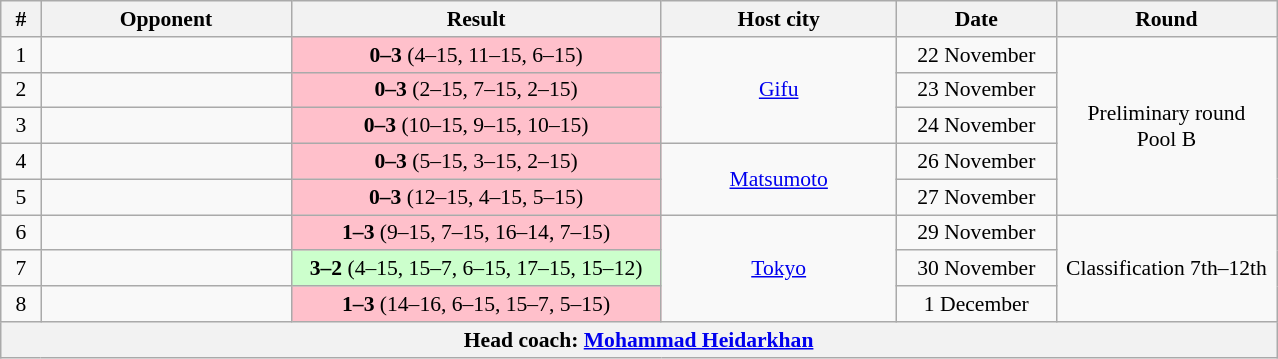<table class="wikitable" style="text-align: center;font-size:90%;">
<tr>
<th width=20>#</th>
<th width=160>Opponent</th>
<th width=240>Result</th>
<th width=150>Host city</th>
<th width=100>Date</th>
<th width=140>Round</th>
</tr>
<tr>
<td>1</td>
<td align=left></td>
<td bgcolor=pink><strong>0–3</strong> (4–15, 11–15, 6–15)</td>
<td rowspan=3> <a href='#'>Gifu</a></td>
<td>22 November</td>
<td rowspan=5>Preliminary round<br>Pool B</td>
</tr>
<tr>
<td>2</td>
<td align=left></td>
<td bgcolor=pink><strong>0–3</strong> (2–15, 7–15, 2–15)</td>
<td>23 November</td>
</tr>
<tr>
<td>3</td>
<td align=left></td>
<td bgcolor=pink><strong>0–3</strong> (10–15, 9–15, 10–15)</td>
<td>24 November</td>
</tr>
<tr>
<td>4</td>
<td align=left></td>
<td bgcolor=pink><strong>0–3</strong> (5–15, 3–15, 2–15)</td>
<td rowspan=2> <a href='#'>Matsumoto</a></td>
<td>26 November</td>
</tr>
<tr>
<td>5</td>
<td align=left></td>
<td bgcolor=pink><strong>0–3</strong> (12–15, 4–15, 5–15)</td>
<td>27 November</td>
</tr>
<tr>
<td>6</td>
<td align=left></td>
<td bgcolor=pink><strong>1–3</strong> (9–15, 7–15, 16–14, 7–15)</td>
<td rowspan=3> <a href='#'>Tokyo</a></td>
<td>29 November</td>
<td rowspan=3>Classification 7th–12th</td>
</tr>
<tr>
<td>7</td>
<td align=left></td>
<td bgcolor=ccffcc><strong>3–2</strong> (4–15, 15–7, 6–15, 17–15, 15–12)</td>
<td>30 November</td>
</tr>
<tr>
<td>8</td>
<td align=left></td>
<td bgcolor=pink><strong>1–3</strong> (14–16, 6–15, 15–7, 5–15)</td>
<td>1 December</td>
</tr>
<tr>
<th colspan=6>Head coach:  <a href='#'>Mohammad Heidarkhan</a></th>
</tr>
</table>
